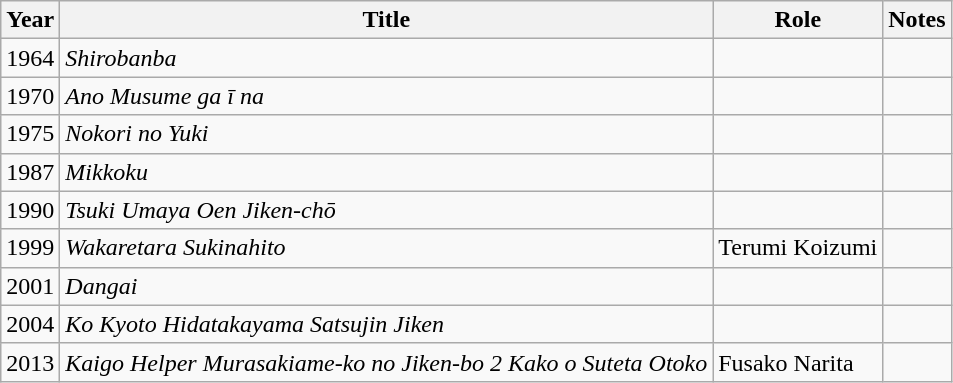<table class="wikitable">
<tr>
<th>Year</th>
<th>Title</th>
<th>Role</th>
<th>Notes</th>
</tr>
<tr>
<td>1964</td>
<td><em>Shirobanba</em></td>
<td></td>
<td></td>
</tr>
<tr>
<td>1970</td>
<td><em>Ano Musume ga ī na</em></td>
<td></td>
<td></td>
</tr>
<tr>
<td>1975</td>
<td><em>Nokori no Yuki</em></td>
<td></td>
<td></td>
</tr>
<tr>
<td>1987</td>
<td><em>Mikkoku</em></td>
<td></td>
<td></td>
</tr>
<tr>
<td>1990</td>
<td><em>Tsuki Umaya Oen Jiken-chō</em></td>
<td></td>
<td></td>
</tr>
<tr>
<td>1999</td>
<td><em>Wakaretara Sukinahito</em></td>
<td>Terumi Koizumi</td>
<td></td>
</tr>
<tr>
<td>2001</td>
<td><em>Dangai</em></td>
<td></td>
<td></td>
</tr>
<tr>
<td>2004</td>
<td><em>Ko Kyoto Hidatakayama Satsujin Jiken</em></td>
<td></td>
<td></td>
</tr>
<tr>
<td>2013</td>
<td><em>Kaigo Helper Murasakiame-ko no Jiken-bo 2 Kako o Suteta Otoko</em></td>
<td>Fusako Narita</td>
<td></td>
</tr>
</table>
